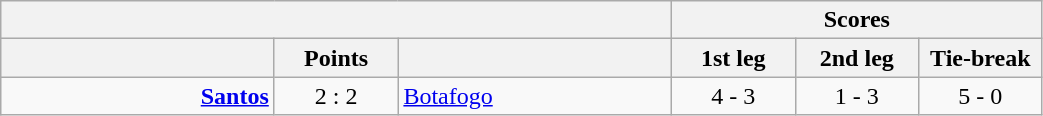<table class="wikitable" style="text-align:center;">
<tr>
<th colspan=3></th>
<th colspan=3>Scores</th>
</tr>
<tr>
<th width="175"></th>
<th width="75">Points</th>
<th width="175"></th>
<th width="75">1st leg</th>
<th width="75">2nd leg</th>
<th width="75">Tie-break</th>
</tr>
<tr>
<td align=right><strong><a href='#'>Santos</a></strong></td>
<td>2 : 2</td>
<td align=left><a href='#'>Botafogo</a></td>
<td>4 - 3</td>
<td>1 - 3</td>
<td>5 - 0</td>
</tr>
</table>
